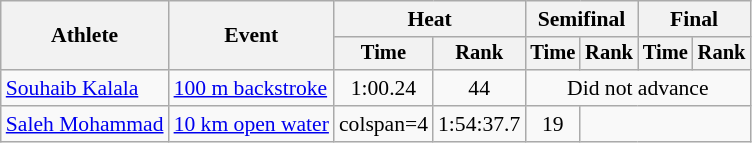<table class=wikitable style="font-size:90%">
<tr>
<th rowspan="2">Athlete</th>
<th rowspan="2">Event</th>
<th colspan="2">Heat</th>
<th colspan="2">Semifinal</th>
<th colspan="2">Final</th>
</tr>
<tr style="font-size:95%">
<th>Time</th>
<th>Rank</th>
<th>Time</th>
<th>Rank</th>
<th>Time</th>
<th>Rank</th>
</tr>
<tr align=center>
<td align=left><a href='#'>Souhaib Kalala</a></td>
<td align=left><a href='#'>100 m backstroke</a></td>
<td>1:00.24</td>
<td>44</td>
<td colspan=4>Did not advance</td>
</tr>
<tr align=center>
<td align=left><a href='#'>Saleh Mohammad</a></td>
<td align=left><a href='#'>10 km open water</a></td>
<td>colspan=4 </td>
<td>1:54:37.7</td>
<td>19</td>
</tr>
</table>
